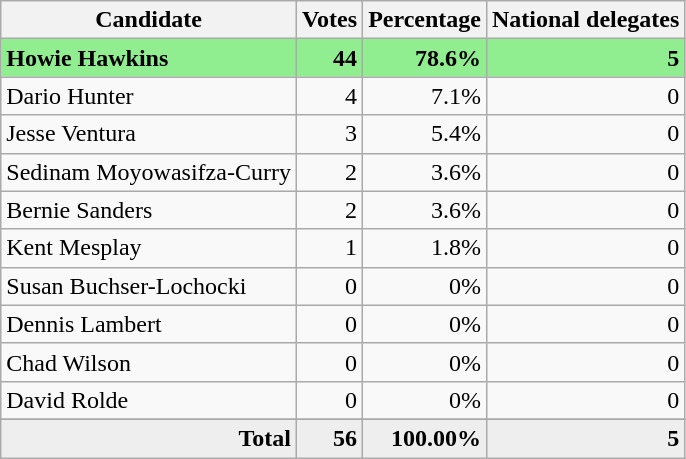<table class="wikitable" style="text-align:right;">
<tr>
<th>Candidate</th>
<th>Votes</th>
<th>Percentage</th>
<th>National delegates</th>
</tr>
<tr style="background:lightgreen;">
<td style="text-align:left;"><strong>Howie Hawkins</strong></td>
<td><strong>44</strong></td>
<td><strong>78.6%</strong></td>
<td><strong>5</strong></td>
</tr>
<tr>
<td style="text-align:left;">Dario Hunter</td>
<td>4</td>
<td>7.1%</td>
<td>0</td>
</tr>
<tr>
<td style="text-align:left;">Jesse Ventura</td>
<td>3</td>
<td>5.4%</td>
<td>0</td>
</tr>
<tr>
<td style="text-align:left;">Sedinam Moyowasifza-Curry</td>
<td>2</td>
<td>3.6%</td>
<td>0</td>
</tr>
<tr>
<td style="text-align:left;">Bernie Sanders</td>
<td>2</td>
<td>3.6%</td>
<td>0</td>
</tr>
<tr>
<td style="text-align:left;">Kent Mesplay</td>
<td>1</td>
<td>1.8%</td>
<td>0</td>
</tr>
<tr>
<td style="text-align:left;">Susan Buchser-Lochocki</td>
<td>0</td>
<td>0%</td>
<td>0</td>
</tr>
<tr>
<td style="text-align:left;">Dennis Lambert</td>
<td>0</td>
<td>0%</td>
<td>0</td>
</tr>
<tr>
<td style="text-align:left;">Chad Wilson</td>
<td>0</td>
<td>0%</td>
<td>0</td>
</tr>
<tr>
<td style="text-align:left;">David Rolde</td>
<td>0</td>
<td>0%</td>
<td>0</td>
</tr>
<tr>
</tr>
<tr style="background:#eee;">
<td style="margin-right:0.50px"><strong>Total</strong></td>
<td style="margin-right:0.50px"><strong>56</strong></td>
<td style="margin-right:0.50px"><strong>100.00%</strong></td>
<td style="margin-right:0.50px"><strong>5</strong></td>
</tr>
</table>
